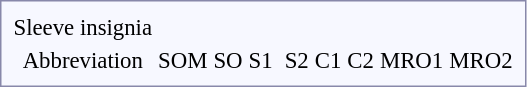<table style="border:1px solid #8888aa; background-color:#f7f8ff; padding:5px; font-size:95%; margin: 0px 12px 12px 0px;">
<tr style="text-align:center;">
<td>Sleeve insignia</td>
<td colspan=6></td>
<td colspan=2></td>
<td colspan=2></td>
<td colspan=6 rowspan=2></td>
</tr>
<tr style="text-align:center;">
<td>Abbreviation</td>
<td colspan=6>SOM</td>
<td colspan=2>SO</td>
<td colspan=2>S1</td>
<td colspan=6>S2</td>
<td colspan=4>C1</td>
<td colspan=2>C2</td>
<td colspan=6>MRO1</td>
<td colspan=2>MRO2</td>
</tr>
</table>
